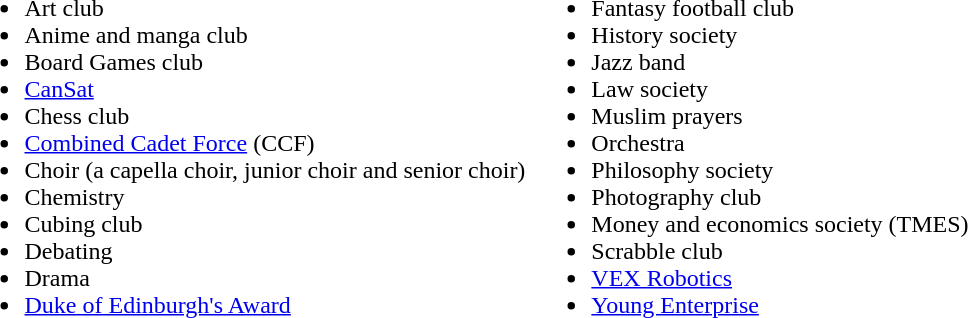<table>
<tr>
<td><br><ul><li>Art club</li><li>Anime and manga club</li><li>Board Games club</li><li><a href='#'>CanSat</a></li><li>Chess club</li><li><a href='#'>Combined Cadet Force</a> (CCF)</li><li>Choir (a capella choir, junior choir and senior choir)</li><li>Chemistry</li><li>Cubing club</li><li>Debating</li><li>Drama</li><li><a href='#'>Duke of Edinburgh's Award</a></li></ul></td>
<td><br><ul><li>Fantasy football club</li><li>History society</li><li>Jazz band</li><li>Law society</li><li>Muslim prayers</li><li>Orchestra</li><li>Philosophy society</li><li>Photography club</li><li>Money and economics society (TMES)</li><li>Scrabble club</li><li><a href='#'>VEX Robotics</a></li><li><a href='#'>Young Enterprise</a></li></ul></td>
</tr>
</table>
